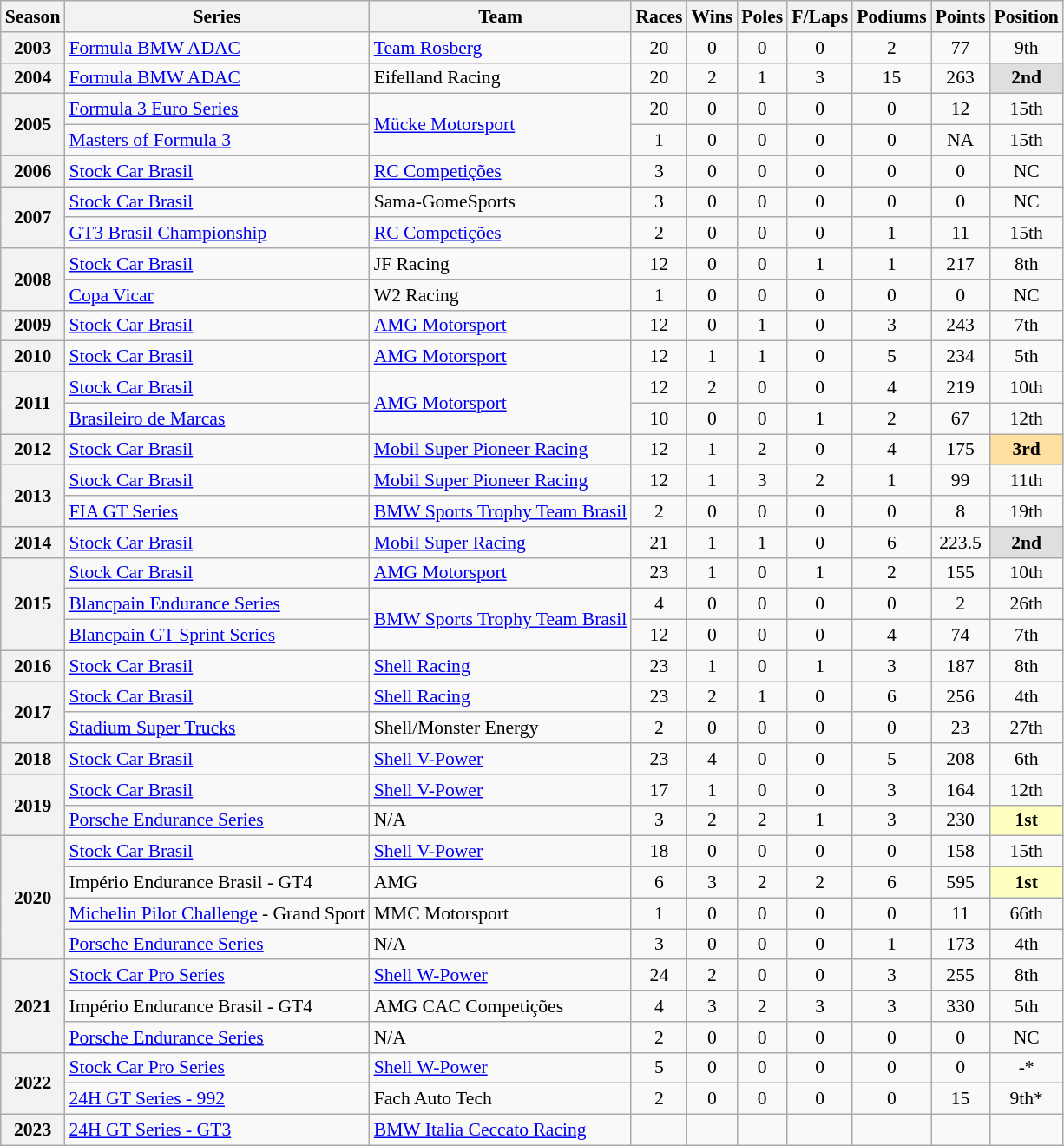<table class="wikitable" style="font-size: 90%; text-align:center">
<tr>
<th>Season</th>
<th>Series</th>
<th>Team</th>
<th>Races</th>
<th>Wins</th>
<th>Poles</th>
<th>F/Laps</th>
<th>Podiums</th>
<th>Points</th>
<th>Position</th>
</tr>
<tr>
<th>2003</th>
<td align=left><a href='#'>Formula BMW ADAC</a></td>
<td align=left><a href='#'>Team Rosberg</a></td>
<td>20</td>
<td>0</td>
<td>0</td>
<td>0</td>
<td>2</td>
<td>77</td>
<td>9th</td>
</tr>
<tr>
<th>2004</th>
<td align=left><a href='#'>Formula BMW ADAC</a></td>
<td align=left>Eifelland Racing</td>
<td>20</td>
<td>2</td>
<td>1</td>
<td>3</td>
<td>15</td>
<td>263</td>
<td style="background:#DFDFDF;"><strong>2nd</strong></td>
</tr>
<tr>
<th rowspan=2>2005</th>
<td align=left><a href='#'>Formula 3 Euro Series</a></td>
<td align=left rowspan=2><a href='#'>Mücke Motorsport</a></td>
<td>20</td>
<td>0</td>
<td>0</td>
<td>0</td>
<td>0</td>
<td>12</td>
<td>15th</td>
</tr>
<tr>
<td align=left><a href='#'>Masters of Formula 3</a></td>
<td>1</td>
<td>0</td>
<td>0</td>
<td>0</td>
<td>0</td>
<td>NA</td>
<td>15th</td>
</tr>
<tr>
<th>2006</th>
<td align=left><a href='#'>Stock Car Brasil</a></td>
<td align=left><a href='#'>RC Competições</a></td>
<td>3</td>
<td>0</td>
<td>0</td>
<td>0</td>
<td>0</td>
<td>0</td>
<td>NC</td>
</tr>
<tr>
<th rowspan=2>2007</th>
<td align=left><a href='#'>Stock Car Brasil</a></td>
<td align=left>Sama-GomeSports</td>
<td>3</td>
<td>0</td>
<td>0</td>
<td>0</td>
<td>0</td>
<td>0</td>
<td>NC</td>
</tr>
<tr>
<td align=left><a href='#'>GT3 Brasil Championship</a></td>
<td align=left><a href='#'>RC Competições</a></td>
<td>2</td>
<td>0</td>
<td>0</td>
<td>0</td>
<td>1</td>
<td>11</td>
<td>15th</td>
</tr>
<tr>
<th rowspan=2>2008</th>
<td align=left><a href='#'>Stock Car Brasil</a></td>
<td align=left>JF Racing</td>
<td>12</td>
<td>0</td>
<td>0</td>
<td>1</td>
<td>1</td>
<td>217</td>
<td>8th</td>
</tr>
<tr>
<td align=left><a href='#'>Copa Vicar</a></td>
<td align=left>W2 Racing</td>
<td>1</td>
<td>0</td>
<td>0</td>
<td>0</td>
<td>0</td>
<td>0</td>
<td>NC</td>
</tr>
<tr>
<th>2009</th>
<td align=left><a href='#'>Stock Car Brasil</a></td>
<td align=left><a href='#'>AMG Motorsport</a></td>
<td>12</td>
<td>0</td>
<td>1</td>
<td>0</td>
<td>3</td>
<td>243</td>
<td>7th</td>
</tr>
<tr>
<th>2010</th>
<td align=left><a href='#'>Stock Car Brasil</a></td>
<td align=left><a href='#'>AMG Motorsport</a></td>
<td>12</td>
<td>1</td>
<td>1</td>
<td>0</td>
<td>5</td>
<td>234</td>
<td>5th</td>
</tr>
<tr>
<th rowspan=2>2011</th>
<td align=left><a href='#'>Stock Car Brasil</a></td>
<td align=left rowspan=2><a href='#'>AMG Motorsport</a></td>
<td>12</td>
<td>2</td>
<td>0</td>
<td>0</td>
<td>4</td>
<td>219</td>
<td>10th</td>
</tr>
<tr>
<td align=left><a href='#'>Brasileiro de Marcas</a></td>
<td>10</td>
<td>0</td>
<td>0</td>
<td>1</td>
<td>2</td>
<td>67</td>
<td>12th</td>
</tr>
<tr>
<th>2012</th>
<td align=left><a href='#'>Stock Car Brasil</a></td>
<td align=left><a href='#'>Mobil Super Pioneer Racing</a></td>
<td>12</td>
<td>1</td>
<td>2</td>
<td>0</td>
<td>4</td>
<td>175</td>
<td style="background:#ffdf9f;"><strong>3rd</strong></td>
</tr>
<tr>
<th rowspan=2>2013</th>
<td align=left><a href='#'>Stock Car Brasil</a></td>
<td align=left><a href='#'>Mobil Super Pioneer Racing</a></td>
<td>12</td>
<td>1</td>
<td>3</td>
<td>2</td>
<td>1</td>
<td>99</td>
<td>11th</td>
</tr>
<tr>
<td align=left><a href='#'>FIA GT Series</a></td>
<td align=left><a href='#'>BMW Sports Trophy Team Brasil</a></td>
<td>2</td>
<td>0</td>
<td>0</td>
<td>0</td>
<td>0</td>
<td>8</td>
<td>19th</td>
</tr>
<tr>
<th>2014</th>
<td align=left><a href='#'>Stock Car Brasil</a></td>
<td align=left><a href='#'>Mobil Super Racing</a></td>
<td>21</td>
<td>1</td>
<td>1</td>
<td>0</td>
<td>6</td>
<td>223.5</td>
<td style="background:#dfdfdf;"><strong>2nd</strong></td>
</tr>
<tr>
<th rowspan=3>2015</th>
<td align=left><a href='#'>Stock Car Brasil</a></td>
<td align=left><a href='#'>AMG Motorsport</a></td>
<td>23</td>
<td>1</td>
<td>0</td>
<td>1</td>
<td>2</td>
<td>155</td>
<td>10th</td>
</tr>
<tr>
<td align=left><a href='#'>Blancpain Endurance Series</a></td>
<td align=left rowspan=2><a href='#'>BMW Sports Trophy Team Brasil</a></td>
<td>4</td>
<td>0</td>
<td>0</td>
<td>0</td>
<td>0</td>
<td>2</td>
<td>26th</td>
</tr>
<tr>
<td align=left><a href='#'>Blancpain GT Sprint Series</a></td>
<td>12</td>
<td>0</td>
<td>0</td>
<td>0</td>
<td>4</td>
<td>74</td>
<td>7th</td>
</tr>
<tr>
<th>2016</th>
<td align=left><a href='#'>Stock Car Brasil</a></td>
<td align=left><a href='#'>Shell Racing</a></td>
<td>23</td>
<td>1</td>
<td>0</td>
<td>1</td>
<td>3</td>
<td>187</td>
<td>8th</td>
</tr>
<tr>
<th rowspan=2>2017</th>
<td align=left><a href='#'>Stock Car Brasil</a></td>
<td align=left><a href='#'>Shell Racing</a></td>
<td>23</td>
<td>2</td>
<td>1</td>
<td>0</td>
<td>6</td>
<td>256</td>
<td>4th</td>
</tr>
<tr>
<td align=left><a href='#'>Stadium Super Trucks</a></td>
<td align=left>Shell/Monster Energy</td>
<td>2</td>
<td>0</td>
<td>0</td>
<td>0</td>
<td>0</td>
<td>23</td>
<td>27th</td>
</tr>
<tr>
<th>2018</th>
<td align=left><a href='#'>Stock Car Brasil</a></td>
<td align=left><a href='#'>Shell V-Power</a></td>
<td>23</td>
<td>4</td>
<td>0</td>
<td>0</td>
<td>5</td>
<td>208</td>
<td>6th</td>
</tr>
<tr>
<th rowspan=2>2019</th>
<td align=left><a href='#'>Stock Car Brasil</a></td>
<td align=left><a href='#'>Shell V-Power</a></td>
<td>17</td>
<td>1</td>
<td>0</td>
<td>0</td>
<td>3</td>
<td>164</td>
<td>12th</td>
</tr>
<tr>
<td align=left><a href='#'>Porsche Endurance Series</a></td>
<td align=left>N/A</td>
<td>3</td>
<td>2</td>
<td>2</td>
<td>1</td>
<td>3</td>
<td>230</td>
<td style="background:#FFFFBF;"><strong>1st</strong></td>
</tr>
<tr>
<th rowspan=4>2020</th>
<td align=left><a href='#'>Stock Car Brasil</a></td>
<td align=left><a href='#'>Shell V-Power</a></td>
<td>18</td>
<td>0</td>
<td>0</td>
<td>0</td>
<td>0</td>
<td>158</td>
<td>15th</td>
</tr>
<tr>
<td align=left>Império Endurance Brasil - GT4</td>
<td align=left>AMG</td>
<td>6</td>
<td>3</td>
<td>2</td>
<td>2</td>
<td>6</td>
<td>595</td>
<td style="background:#FFFFBF;"><strong>1st</strong></td>
</tr>
<tr>
<td align=left><a href='#'>Michelin Pilot Challenge</a> - Grand Sport</td>
<td align=left>MMC Motorsport</td>
<td>1</td>
<td>0</td>
<td>0</td>
<td>0</td>
<td>0</td>
<td>11</td>
<td>66th</td>
</tr>
<tr>
<td align=left><a href='#'>Porsche Endurance Series</a></td>
<td align=left>N/A</td>
<td>3</td>
<td>0</td>
<td>0</td>
<td>0</td>
<td>1</td>
<td>173</td>
<td>4th</td>
</tr>
<tr>
<th rowspan=3>2021</th>
<td align=left><a href='#'>Stock Car Pro Series</a></td>
<td align=left><a href='#'>Shell W-Power</a></td>
<td>24</td>
<td>2</td>
<td>0</td>
<td>0</td>
<td>3</td>
<td>255</td>
<td>8th</td>
</tr>
<tr>
<td align=left>Império Endurance Brasil - GT4</td>
<td align=left>AMG CAC Competições</td>
<td>4</td>
<td>3</td>
<td>2</td>
<td>3</td>
<td>3</td>
<td>330</td>
<td>5th</td>
</tr>
<tr>
<td align=left><a href='#'>Porsche Endurance Series</a></td>
<td align=left>N/A</td>
<td>2</td>
<td>0</td>
<td>0</td>
<td>0</td>
<td>0</td>
<td>0</td>
<td>NC</td>
</tr>
<tr>
<th rowspan=2>2022</th>
<td align=left><a href='#'>Stock Car Pro Series</a></td>
<td align=left><a href='#'>Shell W-Power</a></td>
<td>5</td>
<td>0</td>
<td>0</td>
<td>0</td>
<td>0</td>
<td>0</td>
<td>-*</td>
</tr>
<tr>
<td align=left><a href='#'>24H GT Series - 992</a></td>
<td align=left>Fach Auto Tech</td>
<td>2</td>
<td>0</td>
<td>0</td>
<td>0</td>
<td>0</td>
<td>15</td>
<td>9th*</td>
</tr>
<tr>
<th>2023</th>
<td align=left><a href='#'>24H GT Series - GT3</a></td>
<td align=left><a href='#'>BMW Italia Ceccato Racing</a></td>
<td></td>
<td></td>
<td></td>
<td></td>
<td></td>
<td></td>
<td></td>
</tr>
</table>
